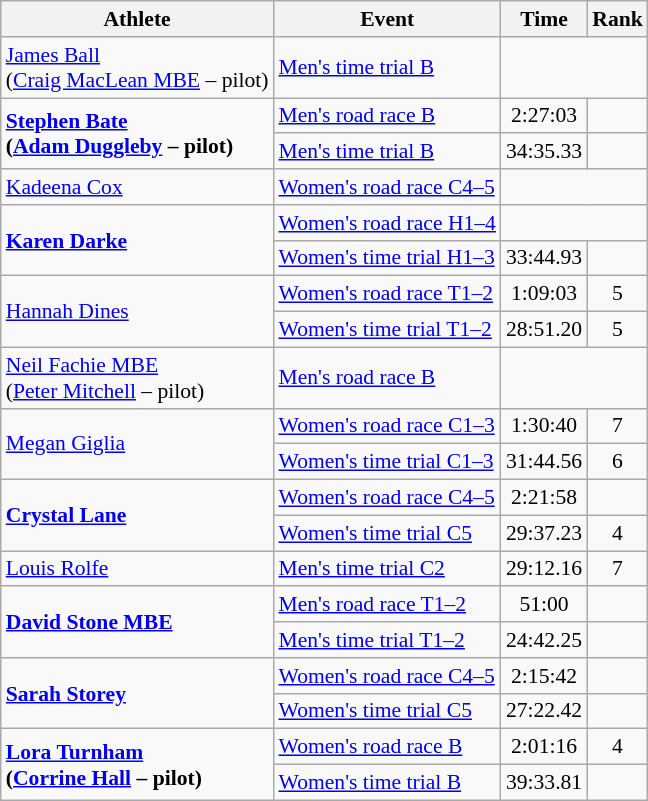<table class=wikitable style="font-size:90%">
<tr>
<th>Athlete</th>
<th>Event</th>
<th>Time</th>
<th>Rank</th>
</tr>
<tr>
<td><a href='#'>James Ball</a><br>(<a href='#'>Craig MacLean MBE</a> – pilot)</td>
<td><a href='#'>Men's time trial B</a></td>
<td style="text-align:center;" colspan="2"></td>
</tr>
<tr>
<td rowspan="2"><strong><a href='#'>Stephen Bate</a><br>(<a href='#'>Adam Duggleby</a> – pilot)</strong></td>
<td><a href='#'>Men's road race B</a></td>
<td align=center>2:27:03</td>
<td align=center></td>
</tr>
<tr>
<td><a href='#'>Men's time trial B</a></td>
<td align=center>34:35.33</td>
<td align=center></td>
</tr>
<tr>
<td><a href='#'>Kadeena Cox</a></td>
<td><a href='#'>Women's road race C4–5</a></td>
<td style="text-align:center;" colspan="2"></td>
</tr>
<tr>
<td rowspan="2"><strong><a href='#'>Karen Darke</a></strong></td>
<td><a href='#'>Women's road race H1–4</a></td>
<td style="text-align:center;" colspan="2"></td>
</tr>
<tr>
<td><a href='#'>Women's time trial H1–3</a></td>
<td align=center>33:44.93</td>
<td align=center></td>
</tr>
<tr>
<td rowspan="2"><a href='#'>Hannah Dines</a></td>
<td><a href='#'>Women's road race T1–2</a></td>
<td align=center>1:09:03</td>
<td align=center>5</td>
</tr>
<tr>
<td><a href='#'>Women's time trial T1–2</a></td>
<td align=center>28:51.20</td>
<td align=center>5</td>
</tr>
<tr>
<td><a href='#'>Neil Fachie MBE</a><br>(<a href='#'>Peter Mitchell</a> – pilot)</td>
<td><a href='#'>Men's road race B</a></td>
<td style="text-align:center;" colspan="2"></td>
</tr>
<tr>
<td rowspan="2"><a href='#'>Megan Giglia</a></td>
<td><a href='#'>Women's road race C1–3</a></td>
<td align=center>1:30:40</td>
<td align=center>7</td>
</tr>
<tr>
<td><a href='#'>Women's time trial C1–3</a></td>
<td align=center>31:44.56</td>
<td align=center>6</td>
</tr>
<tr>
<td rowspan="2"><strong><a href='#'>Crystal Lane</a></strong></td>
<td><a href='#'>Women's road race C4–5</a></td>
<td align=center>2:21:58</td>
<td align=center></td>
</tr>
<tr>
<td><a href='#'>Women's time trial C5</a></td>
<td align=center>29:37.23</td>
<td align=center>4</td>
</tr>
<tr>
<td><a href='#'>Louis Rolfe</a></td>
<td><a href='#'>Men's time trial C2</a></td>
<td align=center>29:12.16</td>
<td align=center>7</td>
</tr>
<tr>
<td rowspan="2"><strong><a href='#'>David Stone MBE</a></strong></td>
<td><a href='#'>Men's road race T1–2</a></td>
<td align=center>51:00</td>
<td align=center></td>
</tr>
<tr>
<td><a href='#'>Men's time trial T1–2</a></td>
<td align=center>24:42.25</td>
<td align=center></td>
</tr>
<tr>
<td rowspan="2"><strong><a href='#'>Sarah Storey</a></strong></td>
<td><a href='#'>Women's road race C4–5</a></td>
<td align=center>2:15:42</td>
<td align=center></td>
</tr>
<tr>
<td><a href='#'>Women's time trial C5</a></td>
<td align=center>27:22.42</td>
<td align=center></td>
</tr>
<tr>
<td rowspan="2"><strong><a href='#'>Lora Turnham</a><br> (<a href='#'>Corrine Hall</a> – pilot)</strong></td>
<td><a href='#'>Women's road race B</a></td>
<td align=center>2:01:16</td>
<td align=center>4</td>
</tr>
<tr>
<td><a href='#'>Women's time trial B</a></td>
<td align=center>39:33.81</td>
<td align=center></td>
</tr>
</table>
